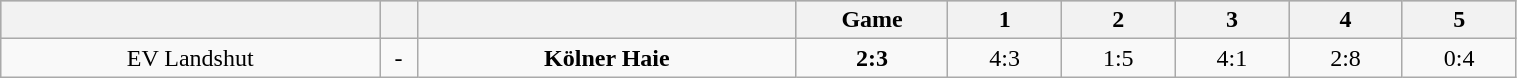<table class="wikitable" width="80%">
<tr style="background-color:#c0c0c0;">
<th style="width:25%;"></th>
<th style="width:2.5%;"></th>
<th style="width:25%;"></th>
<th style="width:10%;">Game</th>
<th style="width:7.5%;">1</th>
<th style="width:7.5%;">2</th>
<th style="width:7.5%;">3</th>
<th style="width:7.5%;">4</th>
<th style="width:7.5%;">5</th>
</tr>
<tr align="center">
<td>EV Landshut</td>
<td>-</td>
<td><strong>Kölner Haie</strong></td>
<td><strong>2:3</strong></td>
<td>4:3</td>
<td>1:5</td>
<td>4:1</td>
<td>2:8</td>
<td>0:4</td>
</tr>
</table>
